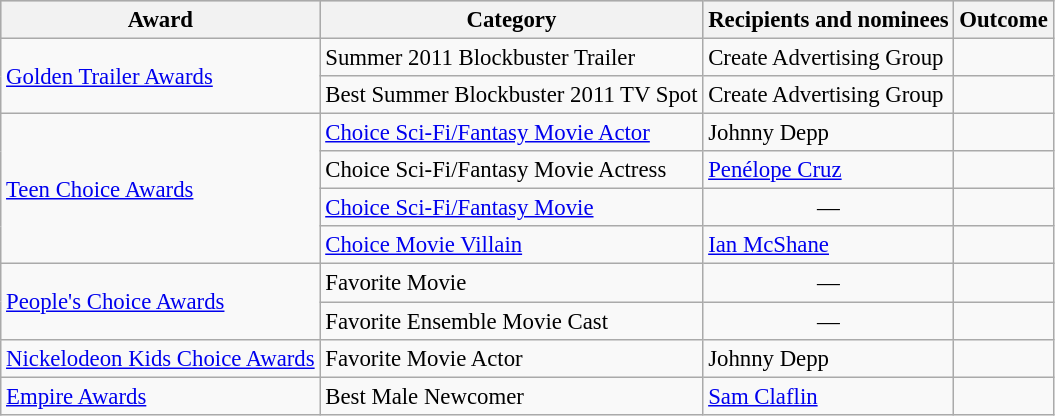<table class="wikitable" style="font-size: 95%;">
<tr bgcolor="#CCCCCC" align="center">
<th>Award</th>
<th>Category</th>
<th>Recipients and nominees</th>
<th>Outcome</th>
</tr>
<tr>
<td rowspan=2><a href='#'>Golden Trailer Awards</a></td>
<td>Summer 2011 Blockbuster Trailer</td>
<td>Create Advertising Group</td>
<td></td>
</tr>
<tr>
<td>Best Summer Blockbuster 2011 TV Spot</td>
<td>Create Advertising Group</td>
<td></td>
</tr>
<tr>
<td rowspan=4><a href='#'>Teen Choice Awards</a></td>
<td><a href='#'>Choice Sci-Fi/Fantasy Movie Actor</a></td>
<td>Johnny Depp</td>
<td></td>
</tr>
<tr>
<td>Choice Sci-Fi/Fantasy Movie Actress</td>
<td><a href='#'>Penélope Cruz</a></td>
<td></td>
</tr>
<tr>
<td><a href='#'>Choice Sci-Fi/Fantasy Movie</a></td>
<td align="center">—</td>
<td></td>
</tr>
<tr>
<td><a href='#'>Choice Movie Villain</a></td>
<td><a href='#'>Ian McShane</a></td>
<td></td>
</tr>
<tr>
<td rowspan=2><a href='#'>People's Choice Awards</a></td>
<td>Favorite Movie</td>
<td align="center">—</td>
<td></td>
</tr>
<tr>
<td>Favorite Ensemble Movie Cast</td>
<td align="center">—</td>
<td></td>
</tr>
<tr>
<td rowspan="1"><a href='#'>Nickelodeon Kids Choice Awards</a></td>
<td>Favorite Movie Actor</td>
<td>Johnny Depp</td>
<td></td>
</tr>
<tr>
<td rowspan="1"><a href='#'>Empire Awards</a></td>
<td>Best Male Newcomer</td>
<td><a href='#'>Sam Claflin</a></td>
<td></td>
</tr>
</table>
